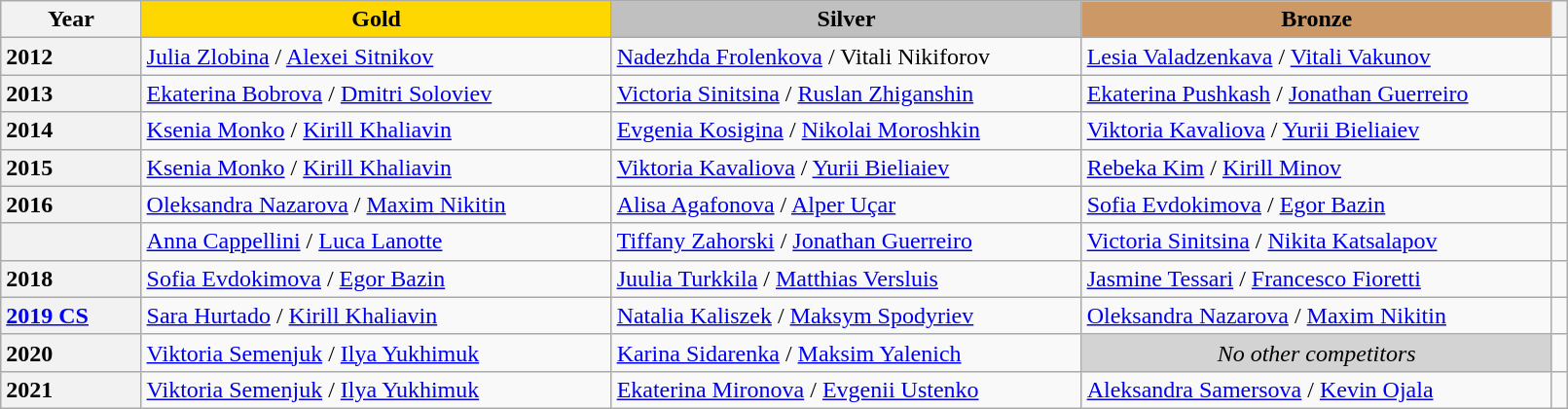<table class="wikitable unsortable" style="text-align:left; width:85%">
<tr>
<th scope="col" style="text-align:center">Year</th>
<td scope="col" style="text-align:center; width:30%; background:gold"><strong>Gold</strong></td>
<td scope="col" style="text-align:center; width:30%; background:silver"><strong>Silver</strong></td>
<td scope="col" style="text-align:center; width:30%; background:#c96"><strong>Bronze</strong></td>
<th scope="col" style="text-align:center"></th>
</tr>
<tr>
<th scope="row" style="text-align:left">2012</th>
<td> <a href='#'>Julia Zlobina</a> / <a href='#'>Alexei Sitnikov</a></td>
<td> <a href='#'>Nadezhda Frolenkova</a> / Vitali Nikiforov</td>
<td> <a href='#'>Lesia Valadzenkava</a> / <a href='#'>Vitali Vakunov</a></td>
<td></td>
</tr>
<tr>
<th scope="row" style="text-align:left">2013</th>
<td> <a href='#'>Ekaterina Bobrova</a> / <a href='#'>Dmitri Soloviev</a></td>
<td> <a href='#'>Victoria Sinitsina</a> / <a href='#'>Ruslan Zhiganshin</a></td>
<td> <a href='#'>Ekaterina Pushkash</a> / <a href='#'>Jonathan Guerreiro</a></td>
<td></td>
</tr>
<tr>
<th scope="row" style="text-align:left">2014</th>
<td> <a href='#'>Ksenia Monko</a> / <a href='#'>Kirill Khaliavin</a></td>
<td> <a href='#'>Evgenia Kosigina</a> / <a href='#'>Nikolai Moroshkin</a></td>
<td> <a href='#'>Viktoria Kavaliova</a> / <a href='#'>Yurii Bieliaiev</a></td>
<td></td>
</tr>
<tr>
<th scope="row" style="text-align:left">2015</th>
<td> <a href='#'>Ksenia Monko</a> / <a href='#'>Kirill Khaliavin</a></td>
<td> <a href='#'>Viktoria Kavaliova</a> / <a href='#'>Yurii Bieliaiev</a></td>
<td> <a href='#'>Rebeka Kim</a> / <a href='#'>Kirill Minov</a></td>
<td></td>
</tr>
<tr>
<th scope="row" style="text-align:left">2016</th>
<td> <a href='#'>Oleksandra Nazarova</a> / <a href='#'>Maxim Nikitin</a></td>
<td> <a href='#'>Alisa Agafonova</a> / <a href='#'>Alper Uçar</a></td>
<td> <a href='#'>Sofia Evdokimova</a> / <a href='#'>Egor Bazin</a></td>
<td></td>
</tr>
<tr>
<th scope="row" style="text-align:left"></th>
<td> <a href='#'>Anna Cappellini</a> / <a href='#'>Luca Lanotte</a></td>
<td> <a href='#'>Tiffany Zahorski</a> / <a href='#'>Jonathan Guerreiro</a></td>
<td> <a href='#'>Victoria Sinitsina</a> / <a href='#'>Nikita Katsalapov</a></td>
<td></td>
</tr>
<tr>
<th scope="row" style="text-align:left">2018</th>
<td> <a href='#'>Sofia Evdokimova</a> / <a href='#'>Egor Bazin</a></td>
<td> <a href='#'>Juulia Turkkila</a> / <a href='#'>Matthias Versluis</a></td>
<td> <a href='#'>Jasmine Tessari</a> / <a href='#'>Francesco Fioretti</a></td>
<td></td>
</tr>
<tr>
<th scope="row" style="text-align:left"><a href='#'>2019 CS</a></th>
<td> <a href='#'>Sara Hurtado</a> / <a href='#'>Kirill Khaliavin</a></td>
<td> <a href='#'>Natalia Kaliszek</a> / <a href='#'>Maksym Spodyriev</a></td>
<td> <a href='#'>Oleksandra Nazarova</a> / <a href='#'>Maxim Nikitin</a></td>
<td></td>
</tr>
<tr>
<th scope="row" style="text-align:left">2020</th>
<td> <a href='#'>Viktoria Semenjuk</a> / <a href='#'>Ilya Yukhimuk</a></td>
<td> <a href='#'>Karina Sidarenka</a> / <a href='#'>Maksim Yalenich</a></td>
<td align=center bgcolor="lightgray"><em>No other competitors</em></td>
<td></td>
</tr>
<tr>
<th scope="row" style="text-align:left">2021</th>
<td> <a href='#'>Viktoria Semenjuk</a> / <a href='#'>Ilya Yukhimuk</a></td>
<td> <a href='#'>Ekaterina Mironova</a> / <a href='#'>Evgenii Ustenko</a></td>
<td> <a href='#'>Aleksandra Samersova</a> / <a href='#'>Kevin Ojala</a></td>
<td></td>
</tr>
</table>
